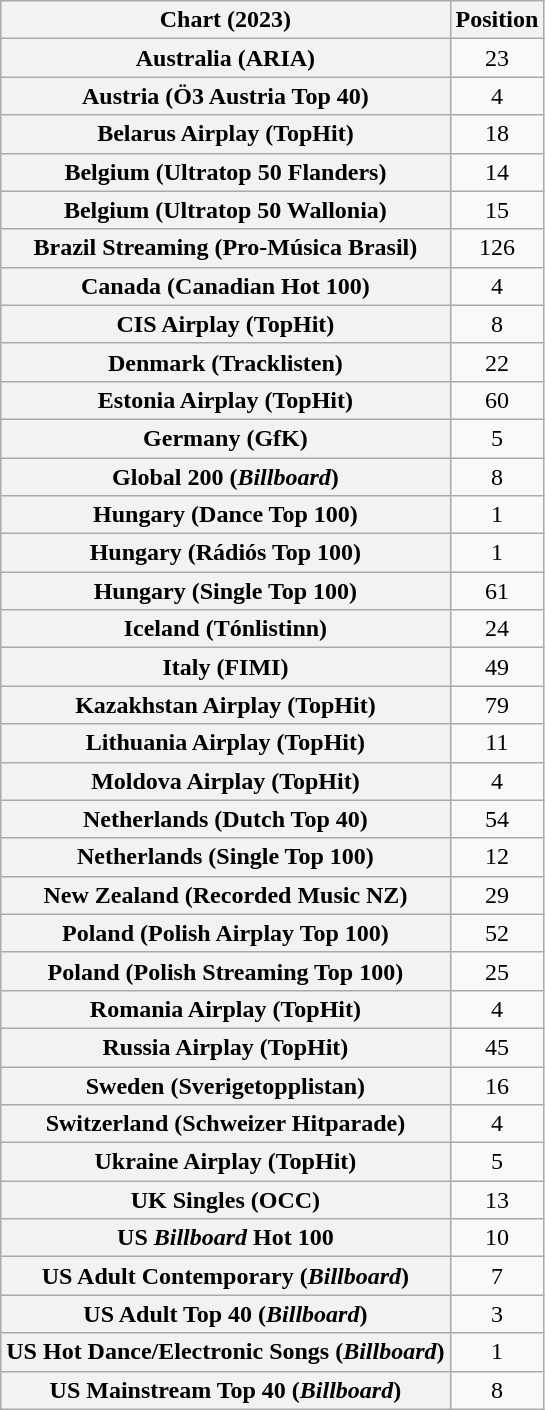<table class="wikitable sortable plainrowheaders" style="text-align:center">
<tr>
<th scope="col">Chart (2023)</th>
<th scope="col">Position</th>
</tr>
<tr>
<th scope="row">Australia (ARIA)</th>
<td>23</td>
</tr>
<tr>
<th scope="row">Austria (Ö3 Austria Top 40)</th>
<td>4</td>
</tr>
<tr>
<th scope="row">Belarus Airplay (TopHit)</th>
<td>18</td>
</tr>
<tr>
<th scope="row">Belgium (Ultratop 50 Flanders)</th>
<td>14</td>
</tr>
<tr>
<th scope="row">Belgium (Ultratop 50 Wallonia)</th>
<td>15</td>
</tr>
<tr>
<th scope="row">Brazil Streaming (Pro-Música Brasil)</th>
<td>126</td>
</tr>
<tr>
<th scope="row">Canada (Canadian Hot 100)</th>
<td>4</td>
</tr>
<tr>
<th scope="row">CIS Airplay (TopHit)</th>
<td>8</td>
</tr>
<tr>
<th scope="row">Denmark (Tracklisten)</th>
<td>22</td>
</tr>
<tr>
<th scope="row">Estonia Airplay (TopHit)</th>
<td>60</td>
</tr>
<tr>
<th scope="row">Germany (GfK)</th>
<td>5</td>
</tr>
<tr>
<th scope="row">Global 200 (<em>Billboard</em>)</th>
<td>8</td>
</tr>
<tr>
<th scope="row">Hungary (Dance Top 100)</th>
<td>1</td>
</tr>
<tr>
<th scope="row">Hungary (Rádiós Top 100)</th>
<td>1</td>
</tr>
<tr>
<th scope="row">Hungary (Single Top 100)</th>
<td>61</td>
</tr>
<tr>
<th scope="row">Iceland (Tónlistinn)</th>
<td>24</td>
</tr>
<tr>
<th scope="row">Italy (FIMI)</th>
<td>49</td>
</tr>
<tr>
<th scope="row">Kazakhstan Airplay (TopHit)</th>
<td>79</td>
</tr>
<tr>
<th scope="row">Lithuania Airplay (TopHit)</th>
<td>11</td>
</tr>
<tr>
<th scope="row">Moldova Airplay (TopHit)</th>
<td>4</td>
</tr>
<tr>
<th scope="row">Netherlands (Dutch Top 40)</th>
<td>54</td>
</tr>
<tr>
<th scope="row">Netherlands (Single Top 100)</th>
<td>12</td>
</tr>
<tr>
<th scope="row">New Zealand (Recorded Music NZ)</th>
<td>29</td>
</tr>
<tr>
<th scope="row">Poland (Polish Airplay Top 100)</th>
<td>52</td>
</tr>
<tr>
<th scope="row">Poland (Polish Streaming Top 100)</th>
<td>25</td>
</tr>
<tr>
<th scope="row">Romania Airplay (TopHit)</th>
<td>4</td>
</tr>
<tr>
<th scope="row">Russia Airplay (TopHit)</th>
<td>45</td>
</tr>
<tr>
<th scope="row">Sweden (Sverigetopplistan)</th>
<td>16</td>
</tr>
<tr>
<th scope="row">Switzerland (Schweizer Hitparade)</th>
<td>4</td>
</tr>
<tr>
<th scope="row">Ukraine Airplay (TopHit)</th>
<td>5</td>
</tr>
<tr>
<th scope="row">UK Singles (OCC)</th>
<td>13</td>
</tr>
<tr>
<th scope="row">US <em>Billboard</em> Hot 100</th>
<td>10</td>
</tr>
<tr>
<th scope="row">US Adult Contemporary (<em>Billboard</em>)</th>
<td>7</td>
</tr>
<tr>
<th scope="row">US Adult Top 40 (<em>Billboard</em>)</th>
<td>3</td>
</tr>
<tr>
<th scope="row">US Hot Dance/Electronic Songs (<em>Billboard</em>)</th>
<td>1</td>
</tr>
<tr>
<th scope="row">US Mainstream Top 40 (<em>Billboard</em>)</th>
<td>8</td>
</tr>
</table>
